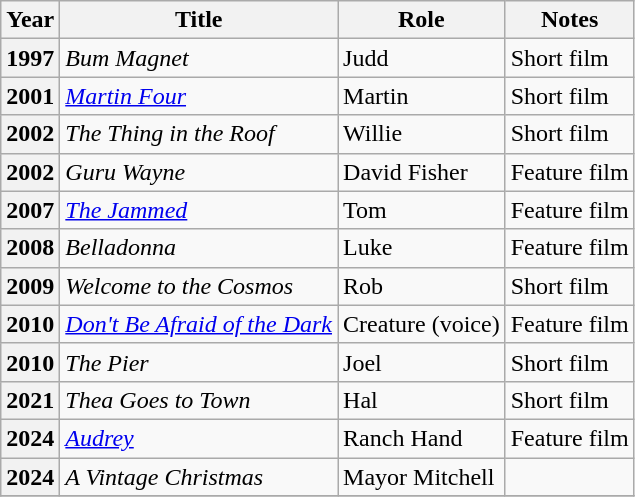<table class="wikitable plainrowheaders sortable">
<tr>
<th scope="col">Year</th>
<th scope="col">Title</th>
<th scope="col">Role</th>
<th scope="col" class="unsortable">Notes</th>
</tr>
<tr>
<th scope="row">1997</th>
<td><em>Bum Magnet</em></td>
<td>Judd</td>
<td>Short film</td>
</tr>
<tr>
<th scope="row">2001</th>
<td><em><a href='#'>Martin Four</a></em></td>
<td>Martin</td>
<td>Short film</td>
</tr>
<tr>
<th scope="row">2002</th>
<td><em>The Thing in the Roof</em></td>
<td>Willie</td>
<td>Short film</td>
</tr>
<tr>
<th scope="row">2002</th>
<td><em>Guru Wayne</em></td>
<td>David Fisher</td>
<td>Feature film</td>
</tr>
<tr>
<th scope="row">2007</th>
<td><em><a href='#'>The Jammed</a></em></td>
<td>Tom</td>
<td>Feature film</td>
</tr>
<tr>
<th scope="row">2008</th>
<td><em>Belladonna</em></td>
<td>Luke</td>
<td>Feature film</td>
</tr>
<tr>
<th scope="row">2009</th>
<td><em>Welcome to the Cosmos</em></td>
<td>Rob</td>
<td>Short film</td>
</tr>
<tr>
<th scope="row">2010</th>
<td><em><a href='#'>Don't Be Afraid of the Dark</a></em></td>
<td>Creature (voice)</td>
<td>Feature film</td>
</tr>
<tr>
<th scope="row">2010</th>
<td><em>The Pier</em></td>
<td>Joel</td>
<td>Short film</td>
</tr>
<tr>
<th scope="row">2021</th>
<td><em>Thea Goes to Town</em></td>
<td>Hal</td>
<td>Short film</td>
</tr>
<tr>
<th scope="row">2024</th>
<td><em><a href='#'>Audrey</a></em></td>
<td>Ranch Hand</td>
<td>Feature film</td>
</tr>
<tr>
<th scope="row">2024</th>
<td><em>A Vintage Christmas</em></td>
<td>Mayor Mitchell</td>
<td></td>
</tr>
<tr>
</tr>
</table>
